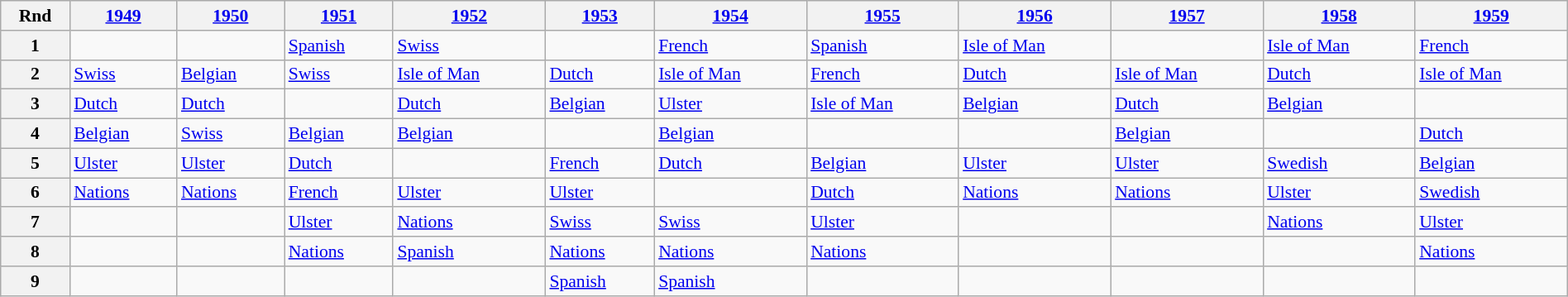<table class="wikitable" style="font-size: 90%; width: 100%;">
<tr>
<th>Rnd</th>
<th><a href='#'>1949</a></th>
<th><a href='#'>1950</a></th>
<th><a href='#'>1951</a></th>
<th><a href='#'>1952</a></th>
<th><a href='#'>1953</a></th>
<th><a href='#'>1954</a></th>
<th><a href='#'>1955</a></th>
<th><a href='#'>1956</a></th>
<th><a href='#'>1957</a></th>
<th><a href='#'>1958</a></th>
<th><a href='#'>1959</a></th>
</tr>
<tr>
<th>1</th>
<td></td>
<td></td>
<td> <a href='#'>Spanish</a></td>
<td> <a href='#'>Swiss</a></td>
<td></td>
<td> <a href='#'>French</a></td>
<td> <a href='#'>Spanish</a></td>
<td> <a href='#'>Isle of Man</a></td>
<td></td>
<td> <a href='#'>Isle of Man</a></td>
<td> <a href='#'>French</a></td>
</tr>
<tr>
<th>2</th>
<td> <a href='#'>Swiss</a></td>
<td> <a href='#'>Belgian</a></td>
<td> <a href='#'>Swiss</a></td>
<td> <a href='#'>Isle of Man</a></td>
<td> <a href='#'>Dutch</a></td>
<td> <a href='#'>Isle of Man</a></td>
<td> <a href='#'>French</a></td>
<td> <a href='#'>Dutch</a></td>
<td> <a href='#'>Isle of Man</a></td>
<td> <a href='#'>Dutch</a></td>
<td> <a href='#'>Isle of Man</a></td>
</tr>
<tr>
<th>3</th>
<td> <a href='#'>Dutch</a></td>
<td> <a href='#'>Dutch</a></td>
<td></td>
<td> <a href='#'>Dutch</a></td>
<td> <a href='#'>Belgian</a></td>
<td> <a href='#'>Ulster</a></td>
<td> <a href='#'>Isle of Man</a></td>
<td> <a href='#'>Belgian</a></td>
<td> <a href='#'>Dutch</a></td>
<td> <a href='#'>Belgian</a></td>
<td></td>
</tr>
<tr>
<th>4</th>
<td> <a href='#'>Belgian</a></td>
<td> <a href='#'>Swiss</a></td>
<td> <a href='#'>Belgian</a></td>
<td> <a href='#'>Belgian</a></td>
<td></td>
<td> <a href='#'>Belgian</a></td>
<td></td>
<td></td>
<td> <a href='#'>Belgian</a></td>
<td></td>
<td> <a href='#'>Dutch</a></td>
</tr>
<tr>
<th>5</th>
<td> <a href='#'>Ulster</a></td>
<td> <a href='#'>Ulster</a></td>
<td> <a href='#'>Dutch</a></td>
<td></td>
<td> <a href='#'>French</a></td>
<td> <a href='#'>Dutch</a></td>
<td> <a href='#'>Belgian</a></td>
<td> <a href='#'>Ulster</a></td>
<td> <a href='#'>Ulster</a></td>
<td> <a href='#'>Swedish</a></td>
<td> <a href='#'>Belgian</a></td>
</tr>
<tr>
<th>6</th>
<td> <a href='#'>Nations</a></td>
<td> <a href='#'>Nations</a></td>
<td> <a href='#'>French</a></td>
<td> <a href='#'>Ulster</a></td>
<td> <a href='#'>Ulster</a></td>
<td></td>
<td> <a href='#'>Dutch</a></td>
<td> <a href='#'>Nations</a></td>
<td> <a href='#'>Nations</a></td>
<td> <a href='#'>Ulster</a></td>
<td> <a href='#'>Swedish</a></td>
</tr>
<tr>
<th>7</th>
<td> </td>
<td> </td>
<td><a href='#'>Ulster</a></td>
<td> <a href='#'>Nations</a></td>
<td> <a href='#'>Swiss</a></td>
<td> <a href='#'>Swiss</a></td>
<td> <a href='#'>Ulster</a></td>
<td> </td>
<td> </td>
<td> <a href='#'>Nations</a></td>
<td> <a href='#'>Ulster</a></td>
</tr>
<tr>
<th>8</th>
<td> </td>
<td> </td>
<td> <a href='#'>Nations</a></td>
<td> <a href='#'>Spanish</a></td>
<td> <a href='#'>Nations</a></td>
<td> <a href='#'>Nations</a></td>
<td> <a href='#'>Nations</a></td>
<td> </td>
<td> </td>
<td> </td>
<td> <a href='#'>Nations</a></td>
</tr>
<tr>
<th>9</th>
<td> </td>
<td> </td>
<td> </td>
<td> </td>
<td> <a href='#'>Spanish</a></td>
<td> <a href='#'>Spanish</a></td>
<td> </td>
<td> </td>
<td> </td>
<td> </td>
<td> </td>
</tr>
</table>
